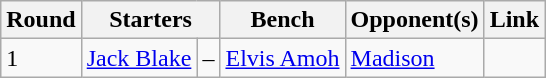<table class="wikitable">
<tr>
<th>Round</th>
<th colspan="2">Starters</th>
<th>Bench</th>
<th>Opponent(s)</th>
<th>Link</th>
</tr>
<tr>
<td>1</td>
<td> <a href='#'>Jack Blake</a></td>
<td>–</td>
<td> <a href='#'>Elvis Amoh</a></td>
<td><a href='#'>Madison</a></td>
<td></td>
</tr>
</table>
